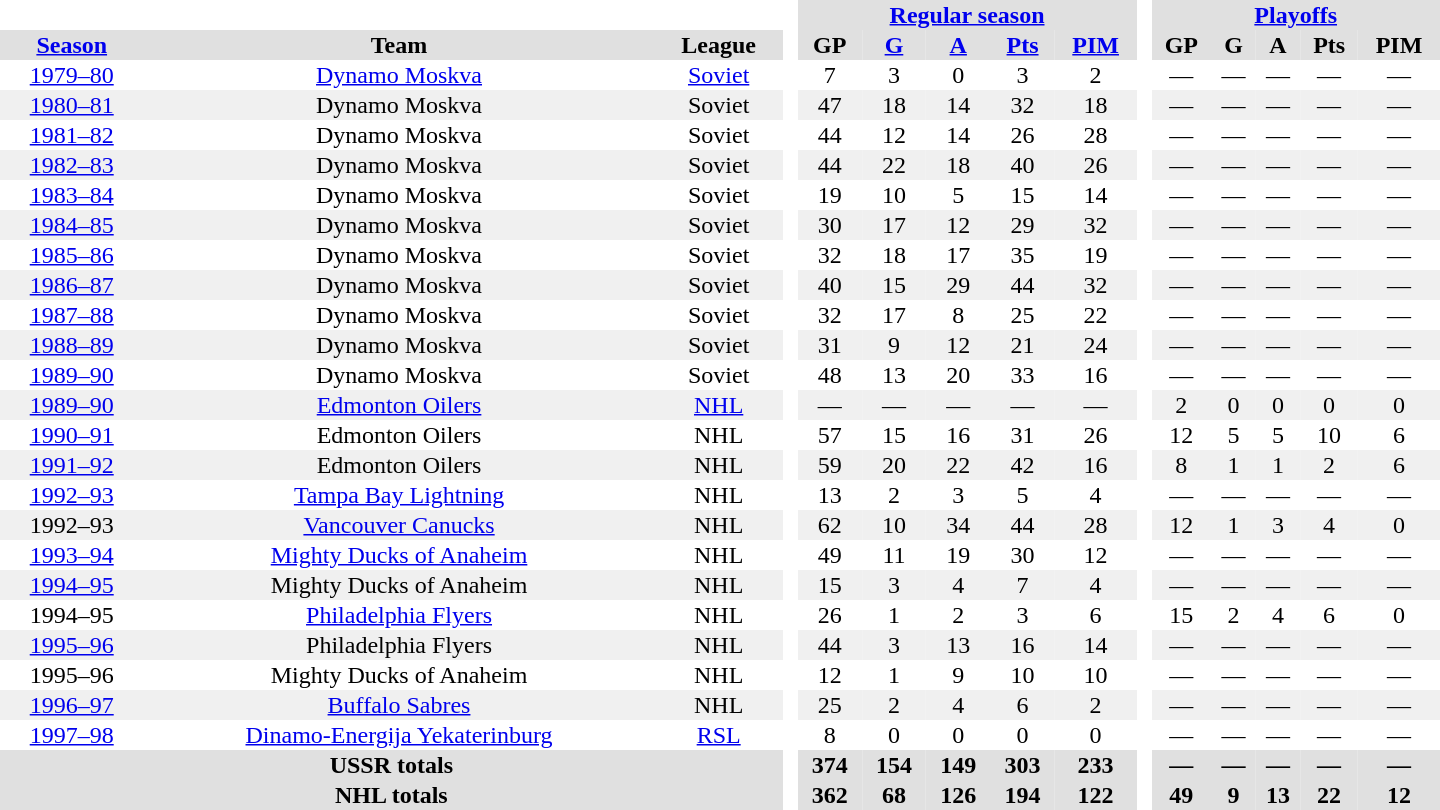<table border="0" cellpadding="1" cellspacing="0" style="text-align:center; width:60em">
<tr bgcolor="#e0e0e0">
<th colspan="3" bgcolor="#ffffff"> </th>
<th rowspan="99" bgcolor="#ffffff"> </th>
<th colspan="5"><a href='#'>Regular season</a></th>
<th rowspan="99" bgcolor="#ffffff"> </th>
<th colspan="5"><a href='#'>Playoffs</a></th>
</tr>
<tr bgcolor="#e0e0e0">
<th><a href='#'>Season</a></th>
<th>Team</th>
<th>League</th>
<th>GP</th>
<th><a href='#'>G</a></th>
<th><a href='#'>A</a></th>
<th><a href='#'>Pts</a></th>
<th><a href='#'>PIM</a></th>
<th>GP</th>
<th>G</th>
<th>A</th>
<th>Pts</th>
<th>PIM</th>
</tr>
<tr>
<td><a href='#'>1979–80</a></td>
<td><a href='#'>Dynamo Moskva</a></td>
<td><a href='#'>Soviet</a></td>
<td>7</td>
<td>3</td>
<td>0</td>
<td>3</td>
<td>2</td>
<td>—</td>
<td>—</td>
<td>—</td>
<td>—</td>
<td>—</td>
</tr>
<tr bgcolor="#f0f0f0">
<td><a href='#'>1980–81</a></td>
<td>Dynamo Moskva</td>
<td>Soviet</td>
<td>47</td>
<td>18</td>
<td>14</td>
<td>32</td>
<td>18</td>
<td>—</td>
<td>—</td>
<td>—</td>
<td>—</td>
<td>—</td>
</tr>
<tr>
<td><a href='#'>1981–82</a></td>
<td>Dynamo Moskva</td>
<td>Soviet</td>
<td>44</td>
<td>12</td>
<td>14</td>
<td>26</td>
<td>28</td>
<td>—</td>
<td>—</td>
<td>—</td>
<td>—</td>
<td>—</td>
</tr>
<tr bgcolor="#f0f0f0">
<td><a href='#'>1982–83</a></td>
<td>Dynamo Moskva</td>
<td>Soviet</td>
<td>44</td>
<td>22</td>
<td>18</td>
<td>40</td>
<td>26</td>
<td>—</td>
<td>—</td>
<td>—</td>
<td>—</td>
<td>—</td>
</tr>
<tr>
<td><a href='#'>1983–84</a></td>
<td>Dynamo Moskva</td>
<td>Soviet</td>
<td>19</td>
<td>10</td>
<td>5</td>
<td>15</td>
<td>14</td>
<td>—</td>
<td>—</td>
<td>—</td>
<td>—</td>
<td>—</td>
</tr>
<tr bgcolor="#f0f0f0">
<td><a href='#'>1984–85</a></td>
<td>Dynamo Moskva</td>
<td>Soviet</td>
<td>30</td>
<td>17</td>
<td>12</td>
<td>29</td>
<td>32</td>
<td>—</td>
<td>—</td>
<td>—</td>
<td>—</td>
<td>—</td>
</tr>
<tr>
<td><a href='#'>1985–86</a></td>
<td>Dynamo Moskva</td>
<td>Soviet</td>
<td>32</td>
<td>18</td>
<td>17</td>
<td>35</td>
<td>19</td>
<td>—</td>
<td>—</td>
<td>—</td>
<td>—</td>
<td>—</td>
</tr>
<tr bgcolor="#f0f0f0">
<td><a href='#'>1986–87</a></td>
<td>Dynamo Moskva</td>
<td>Soviet</td>
<td>40</td>
<td>15</td>
<td>29</td>
<td>44</td>
<td>32</td>
<td>—</td>
<td>—</td>
<td>—</td>
<td>—</td>
<td>—</td>
</tr>
<tr>
<td><a href='#'>1987–88</a></td>
<td>Dynamo Moskva</td>
<td>Soviet</td>
<td>32</td>
<td>17</td>
<td>8</td>
<td>25</td>
<td>22</td>
<td>—</td>
<td>—</td>
<td>—</td>
<td>—</td>
<td>—</td>
</tr>
<tr bgcolor="#f0f0f0">
<td><a href='#'>1988–89</a></td>
<td>Dynamo Moskva</td>
<td>Soviet</td>
<td>31</td>
<td>9</td>
<td>12</td>
<td>21</td>
<td>24</td>
<td>—</td>
<td>—</td>
<td>—</td>
<td>—</td>
<td>—</td>
</tr>
<tr>
<td><a href='#'>1989–90</a></td>
<td>Dynamo Moskva</td>
<td>Soviet</td>
<td>48</td>
<td>13</td>
<td>20</td>
<td>33</td>
<td>16</td>
<td>—</td>
<td>—</td>
<td>—</td>
<td>—</td>
<td>—</td>
</tr>
<tr bgcolor="#f0f0f0">
<td><a href='#'>1989–90</a></td>
<td><a href='#'>Edmonton Oilers</a></td>
<td><a href='#'>NHL</a></td>
<td>—</td>
<td>—</td>
<td>—</td>
<td>—</td>
<td>—</td>
<td>2</td>
<td>0</td>
<td>0</td>
<td>0</td>
<td>0</td>
</tr>
<tr>
<td><a href='#'>1990–91</a></td>
<td>Edmonton Oilers</td>
<td>NHL</td>
<td>57</td>
<td>15</td>
<td>16</td>
<td>31</td>
<td>26</td>
<td>12</td>
<td>5</td>
<td>5</td>
<td>10</td>
<td>6</td>
</tr>
<tr bgcolor="#f0f0f0">
<td><a href='#'>1991–92</a></td>
<td>Edmonton Oilers</td>
<td>NHL</td>
<td>59</td>
<td>20</td>
<td>22</td>
<td>42</td>
<td>16</td>
<td>8</td>
<td>1</td>
<td>1</td>
<td>2</td>
<td>6</td>
</tr>
<tr>
<td><a href='#'>1992–93</a></td>
<td><a href='#'>Tampa Bay Lightning</a></td>
<td>NHL</td>
<td>13</td>
<td>2</td>
<td>3</td>
<td>5</td>
<td>4</td>
<td>—</td>
<td>—</td>
<td>—</td>
<td>—</td>
<td>—</td>
</tr>
<tr bgcolor="#f0f0f0">
<td>1992–93</td>
<td><a href='#'>Vancouver Canucks</a></td>
<td>NHL</td>
<td>62</td>
<td>10</td>
<td>34</td>
<td>44</td>
<td>28</td>
<td>12</td>
<td>1</td>
<td>3</td>
<td>4</td>
<td>0</td>
</tr>
<tr>
<td><a href='#'>1993–94</a></td>
<td><a href='#'>Mighty Ducks of Anaheim</a></td>
<td>NHL</td>
<td>49</td>
<td>11</td>
<td>19</td>
<td>30</td>
<td>12</td>
<td>—</td>
<td>—</td>
<td>—</td>
<td>—</td>
<td>—</td>
</tr>
<tr bgcolor="#f0f0f0">
<td><a href='#'>1994–95</a></td>
<td>Mighty Ducks of Anaheim</td>
<td>NHL</td>
<td>15</td>
<td>3</td>
<td>4</td>
<td>7</td>
<td>4</td>
<td>—</td>
<td>—</td>
<td>—</td>
<td>—</td>
<td>—</td>
</tr>
<tr>
<td>1994–95</td>
<td><a href='#'>Philadelphia Flyers</a></td>
<td>NHL</td>
<td>26</td>
<td>1</td>
<td>2</td>
<td>3</td>
<td>6</td>
<td>15</td>
<td>2</td>
<td>4</td>
<td>6</td>
<td>0</td>
</tr>
<tr bgcolor="#f0f0f0">
<td><a href='#'>1995–96</a></td>
<td>Philadelphia Flyers</td>
<td>NHL</td>
<td>44</td>
<td>3</td>
<td>13</td>
<td>16</td>
<td>14</td>
<td>—</td>
<td>—</td>
<td>—</td>
<td>—</td>
<td>—</td>
</tr>
<tr>
<td>1995–96</td>
<td>Mighty Ducks of Anaheim</td>
<td>NHL</td>
<td>12</td>
<td>1</td>
<td>9</td>
<td>10</td>
<td>10</td>
<td>—</td>
<td>—</td>
<td>—</td>
<td>—</td>
<td>—</td>
</tr>
<tr bgcolor="#f0f0f0">
<td><a href='#'>1996–97</a></td>
<td><a href='#'>Buffalo Sabres</a></td>
<td>NHL</td>
<td>25</td>
<td>2</td>
<td>4</td>
<td>6</td>
<td>2</td>
<td>—</td>
<td>—</td>
<td>—</td>
<td>—</td>
<td>—</td>
</tr>
<tr>
<td><a href='#'>1997–98</a></td>
<td><a href='#'>Dinamo-Energija Yekaterinburg</a></td>
<td><a href='#'>RSL</a></td>
<td>8</td>
<td>0</td>
<td>0</td>
<td>0</td>
<td>0</td>
<td>—</td>
<td>—</td>
<td>—</td>
<td>—</td>
<td>—</td>
</tr>
<tr bgcolor="#e0e0e0">
<th colspan="3">USSR totals</th>
<th>374</th>
<th>154</th>
<th>149</th>
<th>303</th>
<th>233</th>
<th>—</th>
<th>—</th>
<th>—</th>
<th>—</th>
<th>—</th>
</tr>
<tr bgcolor="#e0e0e0">
<th colspan="3">NHL totals</th>
<th>362</th>
<th>68</th>
<th>126</th>
<th>194</th>
<th>122</th>
<th>49</th>
<th>9</th>
<th>13</th>
<th>22</th>
<th>12</th>
</tr>
</table>
